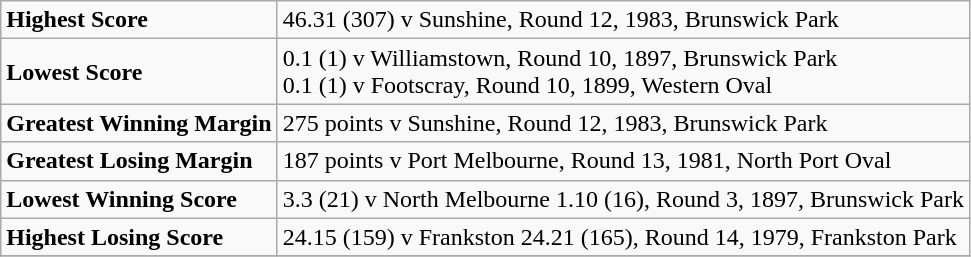<table class="wikitable">
<tr>
<td><strong>Highest Score</strong></td>
<td>46.31 (307) v Sunshine, Round 12, 1983, Brunswick Park</td>
</tr>
<tr>
<td><strong>Lowest Score</strong></td>
<td>0.1 (1) v Williamstown, Round 10, 1897, Brunswick Park<br>0.1 (1) v Footscray, Round 10, 1899, Western Oval</td>
</tr>
<tr>
<td><strong>Greatest Winning Margin</strong></td>
<td>275 points v Sunshine, Round 12, 1983, Brunswick Park</td>
</tr>
<tr>
<td><strong>Greatest Losing Margin</strong></td>
<td>187 points v Port Melbourne, Round 13, 1981, North Port Oval</td>
</tr>
<tr>
<td><strong>Lowest Winning Score</strong></td>
<td>3.3 (21) v North Melbourne 1.10 (16), Round 3, 1897, Brunswick Park</td>
</tr>
<tr>
<td><strong>Highest Losing Score</strong></td>
<td>24.15 (159) v Frankston 24.21 (165), Round 14, 1979, Frankston Park</td>
</tr>
<tr>
</tr>
</table>
